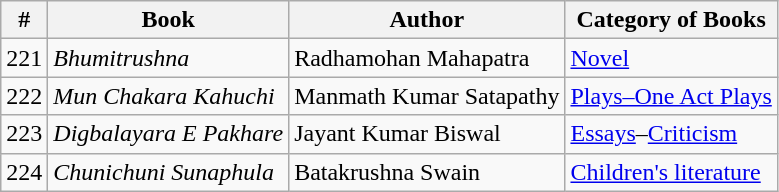<table class="wikitable">
<tr>
<th>#</th>
<th>Book</th>
<th>Author</th>
<th>Category of Books</th>
</tr>
<tr>
<td>221</td>
<td><em>Bhumitrushna</em></td>
<td>Radhamohan Mahapatra</td>
<td><a href='#'>Novel</a></td>
</tr>
<tr>
<td>222</td>
<td><em>Mun Chakara Kahuchi</em></td>
<td>Manmath Kumar Satapathy</td>
<td><a href='#'>Plays–One Act Plays</a></td>
</tr>
<tr>
<td>223</td>
<td><em>Digbalayara E Pakhare</em></td>
<td>Jayant Kumar Biswal</td>
<td><a href='#'>Essays</a>–<a href='#'>Criticism</a></td>
</tr>
<tr>
<td>224</td>
<td><em>Chunichuni Sunaphula</em></td>
<td>Batakrushna Swain</td>
<td><a href='#'>Children's literature</a></td>
</tr>
</table>
